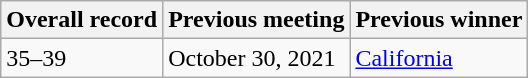<table class="wikitable">
<tr>
<th>Overall record</th>
<th>Previous meeting</th>
<th>Previous winner</th>
</tr>
<tr>
<td>35–39</td>
<td>October 30, 2021</td>
<td><a href='#'>California</a></td>
</tr>
</table>
